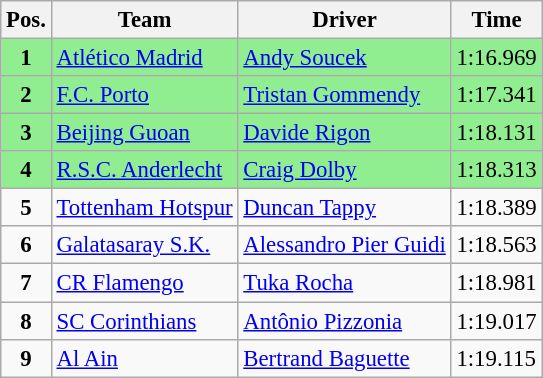<table class=wikitable style="font-size:95%">
<tr>
<th>Pos.</th>
<th>Team</th>
<th>Driver</th>
<th>Time</th>
</tr>
<tr style="background:lightgreen;">
<td align="center"><strong>1</strong></td>
<td> <a href='#'>Atlético Madrid</a></td>
<td> <a href='#'>Andy Soucek</a></td>
<td>1:16.969</td>
</tr>
<tr style="background:lightgreen;">
<td align="center"><strong>2</strong></td>
<td> <a href='#'>F.C. Porto</a></td>
<td> <a href='#'>Tristan Gommendy</a></td>
<td>1:17.341</td>
</tr>
<tr style="background:lightgreen;">
<td align="center"><strong>3</strong></td>
<td> <a href='#'>Beijing Guoan</a></td>
<td> <a href='#'>Davide Rigon</a></td>
<td>1:18.131</td>
</tr>
<tr style="background:lightgreen;">
<td align="center"><strong>4</strong></td>
<td> <a href='#'>R.S.C. Anderlecht</a></td>
<td> <a href='#'>Craig Dolby</a></td>
<td>1:18.313</td>
</tr>
<tr>
<td align="center"><strong>5</strong></td>
<td> <a href='#'>Tottenham Hotspur</a></td>
<td> <a href='#'>Duncan Tappy</a></td>
<td>1:18.389</td>
</tr>
<tr>
<td align="center"><strong>6</strong></td>
<td> <a href='#'>Galatasaray S.K.</a></td>
<td> <a href='#'>Alessandro Pier Guidi</a></td>
<td>1:18.563</td>
</tr>
<tr>
<td align="center"><strong>7</strong></td>
<td> <a href='#'>CR Flamengo</a></td>
<td> <a href='#'>Tuka Rocha</a></td>
<td>1:18.981</td>
</tr>
<tr>
<td align="center"><strong>8</strong></td>
<td> <a href='#'>SC Corinthians</a></td>
<td> <a href='#'>Antônio Pizzonia</a></td>
<td>1:19.017</td>
</tr>
<tr>
<td align="center"><strong>9</strong></td>
<td> <a href='#'>Al Ain</a></td>
<td> <a href='#'>Bertrand Baguette</a></td>
<td>1:19.115</td>
</tr>
</table>
